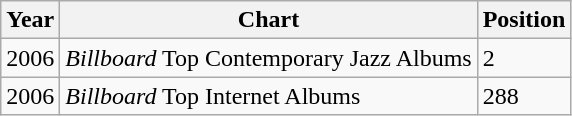<table class="wikitable">
<tr>
<th>Year</th>
<th>Chart</th>
<th>Position</th>
</tr>
<tr>
<td>2006</td>
<td><em>Billboard</em> Top Contemporary Jazz Albums</td>
<td>2</td>
</tr>
<tr>
<td>2006</td>
<td><em>Billboard</em> Top Internet Albums</td>
<td>288</td>
</tr>
</table>
